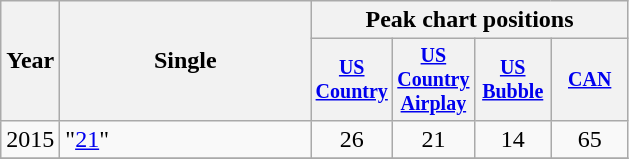<table class="wikitable" style="text-align:center;">
<tr>
<th rowspan="2">Year</th>
<th rowspan="2" style="width:10em">Single</th>
<th colspan="4">Peak chart positions</th>
</tr>
<tr style="font-size:smaller;">
<th width="45"><a href='#'>US Country</a><br></th>
<th width="45"><a href='#'>US Country Airplay</a><br></th>
<th width="45"><a href='#'>US <br> Bubble</a><br></th>
<th width="45"><a href='#'>CAN</a><br></th>
</tr>
<tr>
<td>2015</td>
<td align="left">"<a href='#'>21</a>"</td>
<td>26</td>
<td>21</td>
<td>14</td>
<td>65</td>
</tr>
<tr>
</tr>
</table>
